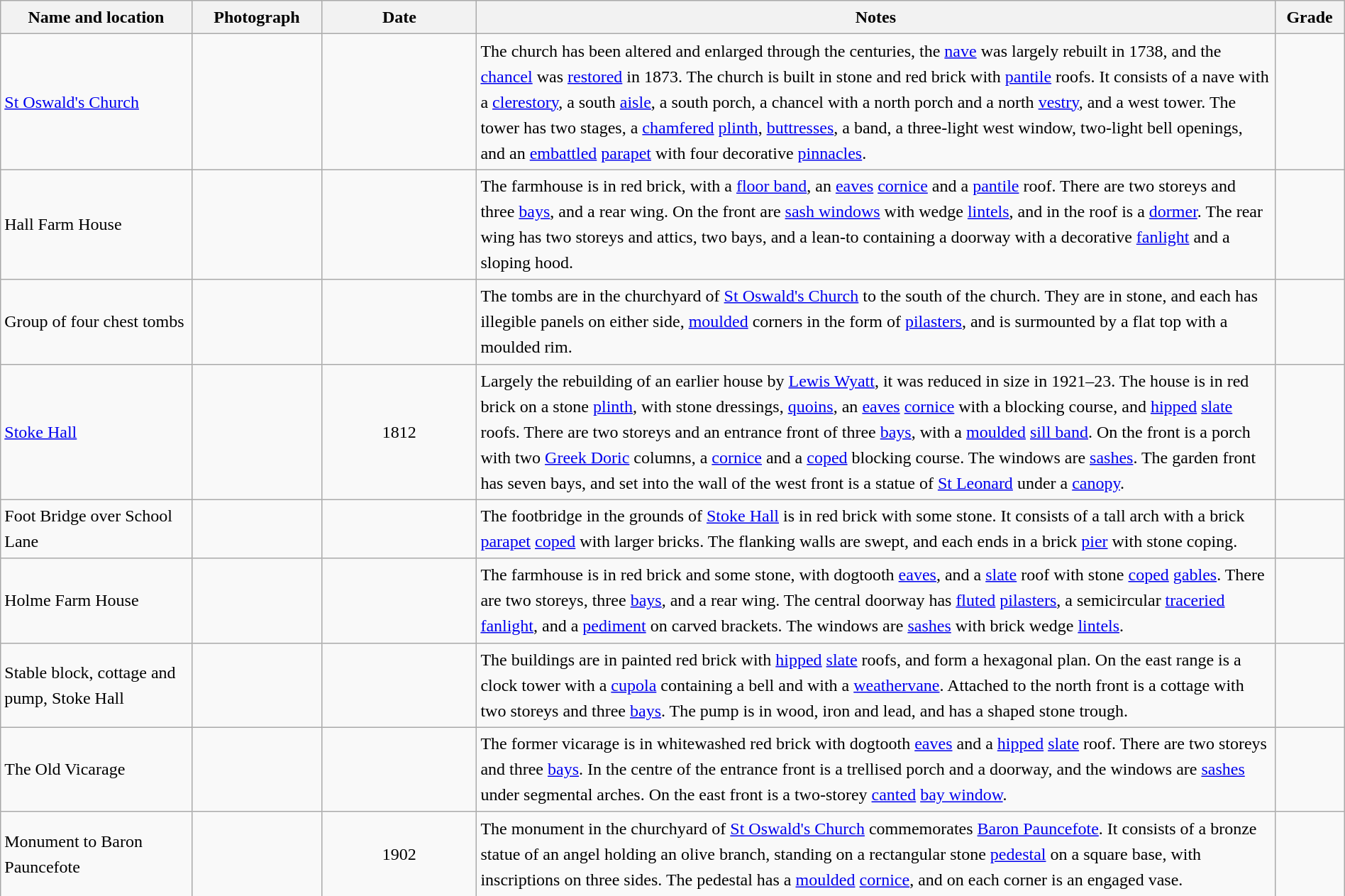<table class="wikitable sortable plainrowheaders" style="width:100%; border:0px; text-align:left; line-height:150%">
<tr>
<th scope="col"  style="width:150px">Name and location</th>
<th scope="col"  style="width:100px" class="unsortable">Photograph</th>
<th scope="col"  style="width:120px">Date</th>
<th scope="col"  style="width:650px" class="unsortable">Notes</th>
<th scope="col"  style="width:50px">Grade</th>
</tr>
<tr>
<td><a href='#'>St Oswald's Church</a><br><small></small></td>
<td></td>
<td align="center"></td>
<td>The church has been altered and enlarged through the centuries, the <a href='#'>nave</a> was largely rebuilt in 1738, and the <a href='#'>chancel</a> was <a href='#'>restored</a> in 1873.  The church is built in stone and red brick with <a href='#'>pantile</a> roofs.  It consists of a nave with a <a href='#'>clerestory</a>, a south <a href='#'>aisle</a>, a south porch, a chancel with a north porch and a north <a href='#'>vestry</a>, and a west tower.  The tower has two stages, a <a href='#'>chamfered</a> <a href='#'>plinth</a>, <a href='#'>buttresses</a>, a band, a three-light west window, two-light bell openings, and an <a href='#'>embattled</a> <a href='#'>parapet</a> with four decorative <a href='#'>pinnacles</a>.</td>
<td align="center" ></td>
</tr>
<tr>
<td>Hall Farm House<br><small></small></td>
<td></td>
<td align="center"></td>
<td>The farmhouse is in red brick, with a <a href='#'>floor band</a>, an <a href='#'>eaves</a> <a href='#'>cornice</a> and a <a href='#'>pantile</a> roof.  There are two storeys and three <a href='#'>bays</a>, and a rear wing.  On the front are <a href='#'>sash windows</a> with wedge <a href='#'>lintels</a>, and in the roof is a <a href='#'>dormer</a>.  The rear wing has two storeys and attics, two bays, and a lean-to containing a doorway with a decorative <a href='#'>fanlight</a> and a sloping hood.</td>
<td align="center" ></td>
</tr>
<tr>
<td>Group of four chest tombs<br><small></small></td>
<td></td>
<td align="center"></td>
<td>The tombs are in the churchyard of <a href='#'>St Oswald's Church</a> to the south of the church.  They are in stone, and each has illegible panels on either side, <a href='#'>moulded</a> corners in the form of <a href='#'>pilasters</a>, and is surmounted by a flat top with a moulded rim.</td>
<td align="center" ></td>
</tr>
<tr>
<td><a href='#'>Stoke Hall</a><br><small></small></td>
<td></td>
<td align="center">1812</td>
<td>Largely the rebuilding of an earlier house by <a href='#'>Lewis Wyatt</a>, it was reduced in size in 1921–23.  The house is in red brick on a stone <a href='#'>plinth</a>, with stone dressings, <a href='#'>quoins</a>, an <a href='#'>eaves</a> <a href='#'>cornice</a> with a blocking course, and <a href='#'>hipped</a> <a href='#'>slate</a> roofs.  There are two storeys and an entrance front of three <a href='#'>bays</a>, with a <a href='#'>moulded</a> <a href='#'>sill band</a>.  On the front is a porch with two <a href='#'>Greek Doric</a> columns, a <a href='#'>cornice</a> and a <a href='#'>coped</a> blocking course.  The windows are <a href='#'>sashes</a>.  The garden front has seven bays, and set into the wall of the west front is a statue of <a href='#'>St Leonard</a> under a <a href='#'>canopy</a>.</td>
<td align="center" ></td>
</tr>
<tr>
<td>Foot Bridge over School Lane<br><small></small></td>
<td></td>
<td align="center"></td>
<td>The footbridge in the grounds of <a href='#'>Stoke Hall</a> is in red brick with some stone.  It consists of a tall arch with a brick <a href='#'>parapet</a> <a href='#'>coped</a> with larger bricks.  The flanking walls are swept, and each ends in a brick <a href='#'>pier</a> with stone coping.</td>
<td align="center" ></td>
</tr>
<tr>
<td>Holme Farm House<br><small></small></td>
<td></td>
<td align="center"></td>
<td>The farmhouse is in red brick and some stone, with dogtooth <a href='#'>eaves</a>, and a <a href='#'>slate</a> roof with stone <a href='#'>coped</a> <a href='#'>gables</a>.  There are two storeys, three <a href='#'>bays</a>, and a rear wing.  The central doorway has <a href='#'>fluted</a> <a href='#'>pilasters</a>, a semicircular <a href='#'>traceried</a> <a href='#'>fanlight</a>, and a <a href='#'>pediment</a> on carved brackets.  The windows are <a href='#'>sashes</a> with brick wedge <a href='#'>lintels</a>.</td>
<td align="center" ></td>
</tr>
<tr>
<td>Stable block, cottage and pump, Stoke Hall<br><small></small></td>
<td></td>
<td align="center"></td>
<td>The buildings are in painted red brick with <a href='#'>hipped</a> <a href='#'>slate</a> roofs, and form a hexagonal plan.  On the east range is a clock tower with a <a href='#'>cupola</a> containing a bell and with a <a href='#'>weathervane</a>.  Attached to the north front is a cottage with two storeys and three <a href='#'>bays</a>.  The pump is in wood, iron and lead, and has a shaped stone trough.</td>
<td align="center" ></td>
</tr>
<tr>
<td>The Old Vicarage<br><small></small></td>
<td></td>
<td align="center"></td>
<td>The former vicarage is in whitewashed red brick with dogtooth <a href='#'>eaves</a> and a <a href='#'>hipped</a> <a href='#'>slate</a> roof.  There are two storeys and three <a href='#'>bays</a>.  In the centre of the entrance front is a trellised porch and a doorway, and the windows are <a href='#'>sashes</a> under segmental arches.  On the east front is a two-storey <a href='#'>canted</a> <a href='#'>bay window</a>.</td>
<td align="center" ></td>
</tr>
<tr>
<td>Monument to Baron Pauncefote<br><small></small></td>
<td></td>
<td align="center">1902</td>
<td>The monument in the churchyard of <a href='#'>St Oswald's Church</a> commemorates <a href='#'>Baron Pauncefote</a>.  It consists of a bronze statue of an angel holding an olive branch, standing on a rectangular stone <a href='#'>pedestal</a> on a square base, with inscriptions on three sides.  The pedestal has a <a href='#'>moulded</a> <a href='#'>cornice</a>, and on each corner is an engaged vase.</td>
<td align="center" ></td>
</tr>
<tr>
</tr>
</table>
